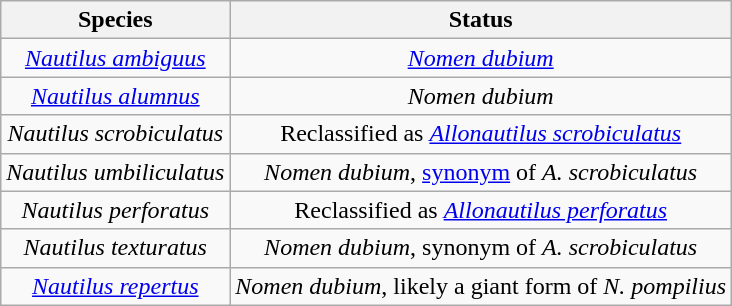<table class="wikitable" style="text-align: center;">
<tr>
<th scope="col">Species</th>
<th scope="col">Status</th>
</tr>
<tr>
<td><em><a href='#'>Nautilus ambiguus</a></em></td>
<td><em><a href='#'>Nomen dubium</a></em></td>
</tr>
<tr>
<td><em><a href='#'>Nautilus alumnus</a></em></td>
<td><em>Nomen dubium</em></td>
</tr>
<tr>
<td><em>Nautilus scrobiculatus</em></td>
<td>Reclassified as <em><a href='#'>Allonautilus scrobiculatus</a></em></td>
</tr>
<tr>
<td><em>Nautilus umbiliculatus</em></td>
<td><em>Nomen dubium</em>, <a href='#'>synonym</a> of <em>A. scrobiculatus</em></td>
</tr>
<tr>
<td><em>Nautilus perforatus</em></td>
<td>Reclassified as <em><a href='#'>Allonautilus perforatus</a></em></td>
</tr>
<tr>
<td><em>Nautilus texturatus</em></td>
<td><em>Nomen dubium</em>, synonym of <em>A. scrobiculatus</em></td>
</tr>
<tr>
<td><em><a href='#'>Nautilus repertus</a></em></td>
<td><em>Nomen dubium</em>, likely a giant form of <em>N. pompilius</em></td>
</tr>
</table>
